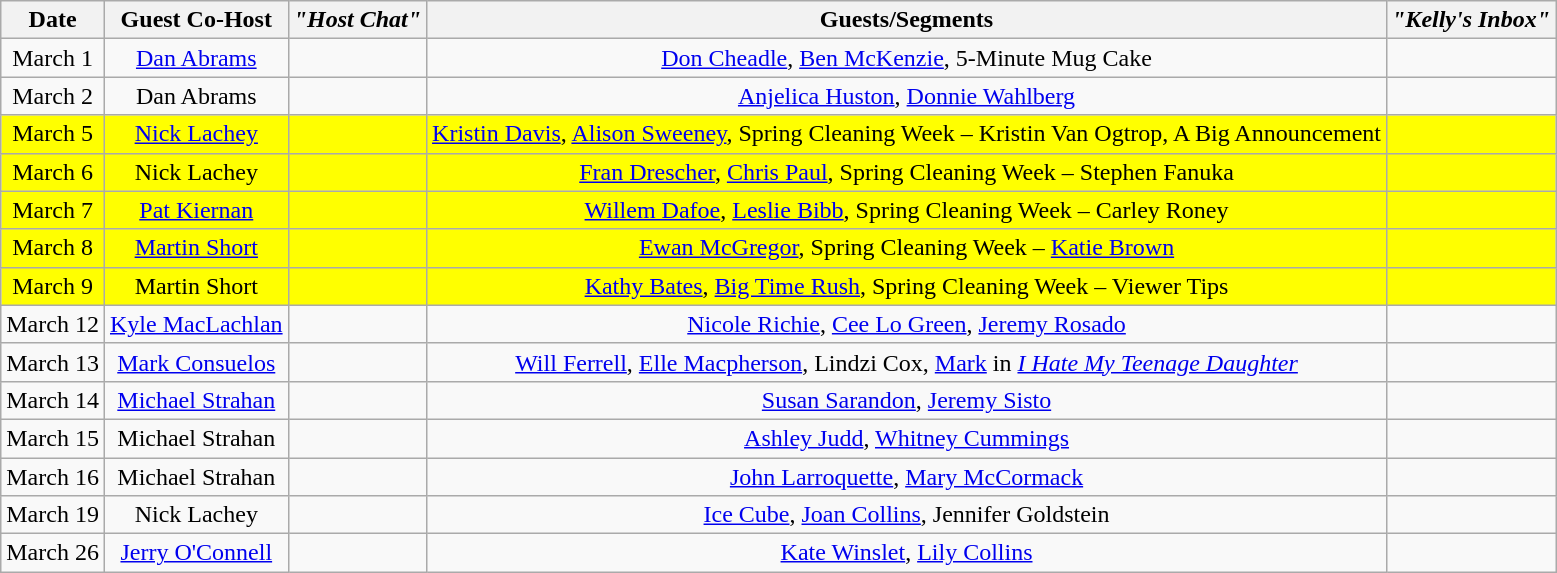<table class="wikitable sortable" style="text-align:center;">
<tr>
<th>Date</th>
<th>Guest Co-Host</th>
<th><em>"Host Chat"</em></th>
<th>Guests/Segments</th>
<th><em>"Kelly's Inbox"</em></th>
</tr>
<tr>
<td>March 1</td>
<td><a href='#'>Dan Abrams</a></td>
<td></td>
<td><a href='#'>Don Cheadle</a>, <a href='#'>Ben McKenzie</a>, 5-Minute Mug Cake</td>
<td></td>
</tr>
<tr>
<td>March 2</td>
<td>Dan Abrams</td>
<td></td>
<td><a href='#'>Anjelica Huston</a>, <a href='#'>Donnie Wahlberg</a></td>
<td></td>
</tr>
<tr style="background:yellow;">
<td>March 5</td>
<td><a href='#'>Nick Lachey</a></td>
<td></td>
<td><a href='#'>Kristin Davis</a>, <a href='#'>Alison Sweeney</a>, Spring Cleaning Week – Kristin Van Ogtrop, A Big Announcement</td>
<td></td>
</tr>
<tr style="background:yellow;">
<td>March 6</td>
<td>Nick Lachey</td>
<td></td>
<td><a href='#'>Fran Drescher</a>, <a href='#'>Chris Paul</a>, Spring Cleaning Week – Stephen Fanuka</td>
<td></td>
</tr>
<tr style="background:yellow;">
<td>March 7</td>
<td><a href='#'>Pat Kiernan</a></td>
<td></td>
<td><a href='#'>Willem Dafoe</a>, <a href='#'>Leslie Bibb</a>, Spring Cleaning Week – Carley Roney</td>
<td></td>
</tr>
<tr style="background:yellow;">
<td>March 8</td>
<td><a href='#'>Martin Short</a></td>
<td></td>
<td><a href='#'>Ewan McGregor</a>, Spring Cleaning Week – <a href='#'>Katie Brown</a></td>
<td></td>
</tr>
<tr style="background:yellow;">
<td>March 9</td>
<td>Martin Short</td>
<td></td>
<td><a href='#'>Kathy Bates</a>, <a href='#'>Big Time Rush</a>, Spring Cleaning Week – Viewer Tips</td>
<td></td>
</tr>
<tr>
<td>March 12</td>
<td><a href='#'>Kyle MacLachlan</a></td>
<td></td>
<td><a href='#'>Nicole Richie</a>, <a href='#'>Cee Lo Green</a>, <a href='#'>Jeremy Rosado</a></td>
<td></td>
</tr>
<tr>
<td>March 13</td>
<td><a href='#'>Mark Consuelos</a></td>
<td></td>
<td><a href='#'>Will Ferrell</a>, <a href='#'>Elle Macpherson</a>, Lindzi Cox, <a href='#'>Mark</a> in <em><a href='#'>I Hate My Teenage Daughter</a></em></td>
<td></td>
</tr>
<tr>
<td>March 14</td>
<td><a href='#'>Michael Strahan</a></td>
<td></td>
<td><a href='#'>Susan Sarandon</a>, <a href='#'>Jeremy Sisto</a></td>
<td></td>
</tr>
<tr>
<td>March 15</td>
<td>Michael Strahan</td>
<td></td>
<td><a href='#'>Ashley Judd</a>, <a href='#'>Whitney Cummings</a></td>
<td></td>
</tr>
<tr>
<td>March 16</td>
<td>Michael Strahan</td>
<td></td>
<td><a href='#'>John Larroquette</a>, <a href='#'>Mary McCormack</a></td>
<td></td>
</tr>
<tr>
<td>March 19</td>
<td>Nick Lachey</td>
<td></td>
<td><a href='#'>Ice Cube</a>, <a href='#'>Joan Collins</a>, Jennifer Goldstein</td>
<td></td>
</tr>
<tr>
<td>March 26</td>
<td><a href='#'>Jerry O'Connell</a></td>
<td></td>
<td><a href='#'>Kate Winslet</a>, <a href='#'>Lily Collins</a></td>
<td></td>
</tr>
</table>
